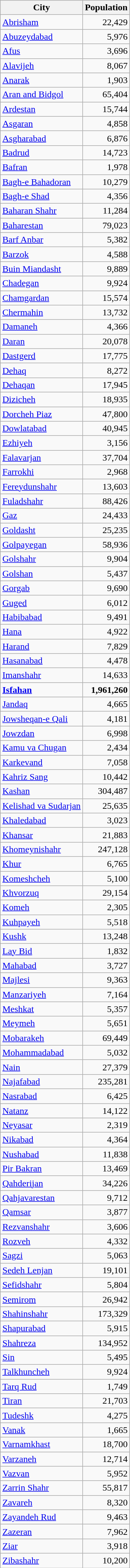<table class="wikitable sortable">
<tr>
<th>City</th>
<th>Population</th>
</tr>
<tr>
<td><a href='#'>Abrisham</a></td>
<td style="text-align: right;">22,429</td>
</tr>
<tr>
<td><a href='#'>Abuzeydabad</a></td>
<td style="text-align: right;">5,976</td>
</tr>
<tr>
<td><a href='#'>Afus</a></td>
<td style="text-align: right;">3,696</td>
</tr>
<tr>
<td><a href='#'>Alavijeh</a></td>
<td style="text-align: right;">8,067</td>
</tr>
<tr>
<td><a href='#'>Anarak</a></td>
<td style="text-align: right;">1,903</td>
</tr>
<tr>
<td><a href='#'>Aran and Bidgol</a></td>
<td style="text-align: right;">65,404</td>
</tr>
<tr>
<td><a href='#'>Ardestan</a></td>
<td style="text-align: right;">15,744</td>
</tr>
<tr>
<td><a href='#'>Asgaran</a></td>
<td style="text-align: right;">4,858</td>
</tr>
<tr>
<td><a href='#'>Asgharabad</a></td>
<td style="text-align: right;">6,876</td>
</tr>
<tr>
<td><a href='#'>Badrud</a></td>
<td style="text-align: right;">14,723</td>
</tr>
<tr>
<td><a href='#'>Bafran</a></td>
<td style="text-align: right;">1,978</td>
</tr>
<tr>
<td><a href='#'>Bagh-e Bahadoran</a></td>
<td style="text-align: right;">10,279</td>
</tr>
<tr>
<td><a href='#'>Bagh-e Shad</a></td>
<td style="text-align: right;">4,356</td>
</tr>
<tr>
<td><a href='#'>Baharan Shahr</a></td>
<td style="text-align: right;">11,284</td>
</tr>
<tr>
<td><a href='#'>Baharestan</a></td>
<td style="text-align: right;">79,023</td>
</tr>
<tr>
<td><a href='#'>Barf Anbar</a></td>
<td style="text-align: right;">5,382</td>
</tr>
<tr>
<td><a href='#'>Barzok</a></td>
<td style="text-align: right;">4,588</td>
</tr>
<tr>
<td><a href='#'>Buin Miandasht</a></td>
<td style="text-align: right;">9,889</td>
</tr>
<tr>
<td><a href='#'>Chadegan</a></td>
<td style="text-align: right;">9,924</td>
</tr>
<tr>
<td><a href='#'>Chamgardan</a></td>
<td style="text-align: right;">15,574</td>
</tr>
<tr>
<td><a href='#'>Chermahin</a></td>
<td style="text-align: right;">13,732</td>
</tr>
<tr>
<td><a href='#'>Damaneh</a></td>
<td style="text-align: right;">4,366</td>
</tr>
<tr>
<td><a href='#'>Daran</a></td>
<td style="text-align: right;">20,078</td>
</tr>
<tr>
<td><a href='#'>Dastgerd</a></td>
<td style="text-align: right;">17,775</td>
</tr>
<tr>
<td><a href='#'>Dehaq</a></td>
<td style="text-align: right;">8,272</td>
</tr>
<tr>
<td><a href='#'>Dehaqan</a></td>
<td style="text-align: right;">17,945</td>
</tr>
<tr>
<td><a href='#'>Dizicheh</a></td>
<td style="text-align: right;">18,935</td>
</tr>
<tr>
<td><a href='#'>Dorcheh Piaz</a></td>
<td style="text-align: right;">47,800</td>
</tr>
<tr>
<td><a href='#'>Dowlatabad</a></td>
<td style="text-align: right;">40,945</td>
</tr>
<tr>
<td><a href='#'>Ezhiyeh</a></td>
<td style="text-align: right;">3,156</td>
</tr>
<tr>
<td><a href='#'>Falavarjan</a></td>
<td style="text-align: right;">37,704</td>
</tr>
<tr>
<td><a href='#'>Farrokhi</a></td>
<td style="text-align: right;">2,968</td>
</tr>
<tr>
<td><a href='#'>Fereydunshahr</a></td>
<td style="text-align: right;">13,603</td>
</tr>
<tr>
<td><a href='#'>Fuladshahr</a></td>
<td style="text-align: right;">88,426</td>
</tr>
<tr>
<td><a href='#'>Gaz</a></td>
<td style="text-align: right;">24,433</td>
</tr>
<tr>
<td><a href='#'>Goldasht</a></td>
<td style="text-align: right;">25,235</td>
</tr>
<tr>
<td><a href='#'>Golpayegan</a></td>
<td style="text-align: right;">58,936</td>
</tr>
<tr>
<td><a href='#'>Golshahr</a></td>
<td style="text-align: right;">9,904</td>
</tr>
<tr>
<td><a href='#'>Golshan</a></td>
<td style="text-align: right;">5,437</td>
</tr>
<tr>
<td><a href='#'>Gorgab</a></td>
<td style="text-align: right;">9,690</td>
</tr>
<tr>
<td><a href='#'>Guged</a></td>
<td style="text-align: right;">6,012</td>
</tr>
<tr>
<td><a href='#'>Habibabad</a></td>
<td style="text-align: right;">9,491</td>
</tr>
<tr>
<td><a href='#'>Hana</a></td>
<td style="text-align: right;">4,922</td>
</tr>
<tr>
<td><a href='#'>Harand</a></td>
<td style="text-align: right;">7,829</td>
</tr>
<tr>
<td><a href='#'>Hasanabad</a></td>
<td style="text-align: right;">4,478</td>
</tr>
<tr>
<td><a href='#'>Imanshahr</a></td>
<td style="text-align: right;">14,633</td>
</tr>
<tr>
<td><strong><a href='#'>Isfahan</a></strong></td>
<td style="text-align: right;"><strong>1,961,260</strong></td>
</tr>
<tr>
<td><a href='#'>Jandaq</a></td>
<td style="text-align: right;">4,665</td>
</tr>
<tr>
<td><a href='#'>Jowsheqan-e Qali</a></td>
<td style="text-align: right;">4,181</td>
</tr>
<tr>
<td><a href='#'>Jowzdan</a></td>
<td style="text-align: right;">6,998</td>
</tr>
<tr>
<td><a href='#'>Kamu va Chugan</a></td>
<td style="text-align: right;">2,434</td>
</tr>
<tr>
<td><a href='#'>Karkevand</a></td>
<td style="text-align: right;">7,058</td>
</tr>
<tr>
<td><a href='#'>Kahriz Sang</a></td>
<td style="text-align: right;">10,442</td>
</tr>
<tr>
<td><a href='#'>Kashan</a></td>
<td style="text-align: right;">304,487</td>
</tr>
<tr>
<td><a href='#'>Kelishad va Sudarjan</a></td>
<td style="text-align: right;">25,635</td>
</tr>
<tr>
<td><a href='#'>Khaledabad</a></td>
<td style="text-align: right;">3,023</td>
</tr>
<tr>
<td><a href='#'>Khansar</a></td>
<td style="text-align: right;">21,883</td>
</tr>
<tr>
<td><a href='#'>Khomeynishahr</a></td>
<td style="text-align: right;">247,128</td>
</tr>
<tr>
<td><a href='#'>Khur</a></td>
<td style="text-align: right;">6,765</td>
</tr>
<tr>
<td><a href='#'>Komeshcheh</a></td>
<td style="text-align: right;">5,100</td>
</tr>
<tr>
<td><a href='#'>Khvorzuq</a></td>
<td style="text-align: right;">29,154</td>
</tr>
<tr>
<td><a href='#'>Komeh</a></td>
<td style="text-align: right;">2,305</td>
</tr>
<tr>
<td><a href='#'>Kuhpayeh</a></td>
<td style="text-align: right;">5,518</td>
</tr>
<tr>
<td><a href='#'>Kushk</a></td>
<td style="text-align: right;">13,248</td>
</tr>
<tr>
<td><a href='#'>Lay Bid</a></td>
<td style="text-align: right;">1,832</td>
</tr>
<tr>
<td><a href='#'>Mahabad</a></td>
<td style="text-align: right;">3,727</td>
</tr>
<tr>
<td><a href='#'>Majlesi</a></td>
<td style="text-align: right;">9,363</td>
</tr>
<tr>
<td><a href='#'>Manzariyeh</a></td>
<td style="text-align: right;">7,164</td>
</tr>
<tr>
<td><a href='#'>Meshkat</a></td>
<td style="text-align: right;">5,357</td>
</tr>
<tr>
<td><a href='#'>Meymeh</a></td>
<td style="text-align: right;">5,651</td>
</tr>
<tr>
<td><a href='#'>Mobarakeh</a></td>
<td style="text-align: right;">69,449</td>
</tr>
<tr>
<td><a href='#'>Mohammadabad</a></td>
<td style="text-align: right;">5,032</td>
</tr>
<tr>
<td><a href='#'>Nain</a></td>
<td style="text-align: right;">27,379</td>
</tr>
<tr>
<td><a href='#'>Najafabad</a></td>
<td style="text-align: right;">235,281</td>
</tr>
<tr>
<td><a href='#'>Nasrabad</a></td>
<td style="text-align: right;">6,425</td>
</tr>
<tr>
<td><a href='#'>Natanz</a></td>
<td style="text-align: right;">14,122</td>
</tr>
<tr>
<td><a href='#'>Neyasar</a></td>
<td style="text-align: right;">2,319</td>
</tr>
<tr>
<td><a href='#'>Nikabad</a></td>
<td style="text-align: right;">4,364</td>
</tr>
<tr>
<td><a href='#'>Nushabad</a></td>
<td style="text-align: right;">11,838</td>
</tr>
<tr>
<td><a href='#'>Pir Bakran</a></td>
<td style="text-align: right;">13,469</td>
</tr>
<tr>
<td><a href='#'>Qahderijan</a></td>
<td style="text-align: right;">34,226</td>
</tr>
<tr>
<td><a href='#'>Qahjavarestan</a></td>
<td style="text-align: right;">9,712</td>
</tr>
<tr>
<td><a href='#'>Qamsar</a></td>
<td style="text-align: right;">3,877</td>
</tr>
<tr>
<td><a href='#'>Rezvanshahr</a></td>
<td style="text-align: right;">3,606</td>
</tr>
<tr>
<td><a href='#'>Rozveh</a></td>
<td style="text-align: right;">4,332</td>
</tr>
<tr>
<td><a href='#'>Sagzi</a></td>
<td style="text-align: right;">5,063</td>
</tr>
<tr>
<td><a href='#'>Sedeh Lenjan</a></td>
<td style="text-align: right;">19,101</td>
</tr>
<tr>
<td><a href='#'>Sefidshahr</a></td>
<td style="text-align: right;">5,804</td>
</tr>
<tr>
<td><a href='#'>Semirom</a></td>
<td style="text-align: right;">26,942</td>
</tr>
<tr>
<td><a href='#'>Shahinshahr</a></td>
<td style="text-align: right;">173,329</td>
</tr>
<tr>
<td><a href='#'>Shapurabad</a></td>
<td style="text-align: right;">5,915</td>
</tr>
<tr>
<td><a href='#'>Shahreza</a></td>
<td style="text-align: right;">134,952</td>
</tr>
<tr>
<td><a href='#'>Sin</a></td>
<td style="text-align: right;">5,495</td>
</tr>
<tr>
<td><a href='#'>Talkhuncheh</a></td>
<td style="text-align: right;">9,924</td>
</tr>
<tr>
<td><a href='#'>Tarq Rud</a></td>
<td style="text-align: right;">1,749</td>
</tr>
<tr>
<td><a href='#'>Tiran</a></td>
<td style="text-align: right;">21,703</td>
</tr>
<tr>
<td><a href='#'>Tudeshk</a></td>
<td style="text-align: right;">4,275</td>
</tr>
<tr>
<td><a href='#'>Vanak</a></td>
<td style="text-align: right;">1,665</td>
</tr>
<tr>
<td><a href='#'>Varnamkhast</a></td>
<td style="text-align: right;">18,700</td>
</tr>
<tr>
<td><a href='#'>Varzaneh</a></td>
<td style="text-align: right;">12,714</td>
</tr>
<tr>
<td><a href='#'>Vazvan</a></td>
<td style="text-align: right;">5,952</td>
</tr>
<tr>
<td><a href='#'>Zarrin Shahr</a></td>
<td style="text-align: right;">55,817</td>
</tr>
<tr>
<td><a href='#'>Zavareh</a></td>
<td style="text-align: right;">8,320</td>
</tr>
<tr>
<td><a href='#'>Zayandeh Rud</a></td>
<td style="text-align: right;">9,463</td>
</tr>
<tr>
<td><a href='#'>Zazeran</a></td>
<td style="text-align: right;">7,962</td>
</tr>
<tr>
<td><a href='#'>Ziar</a></td>
<td style="text-align: right;">3,918</td>
</tr>
<tr>
<td><a href='#'>Zibashahr</a></td>
<td style="text-align: right;">10,200</td>
</tr>
</table>
